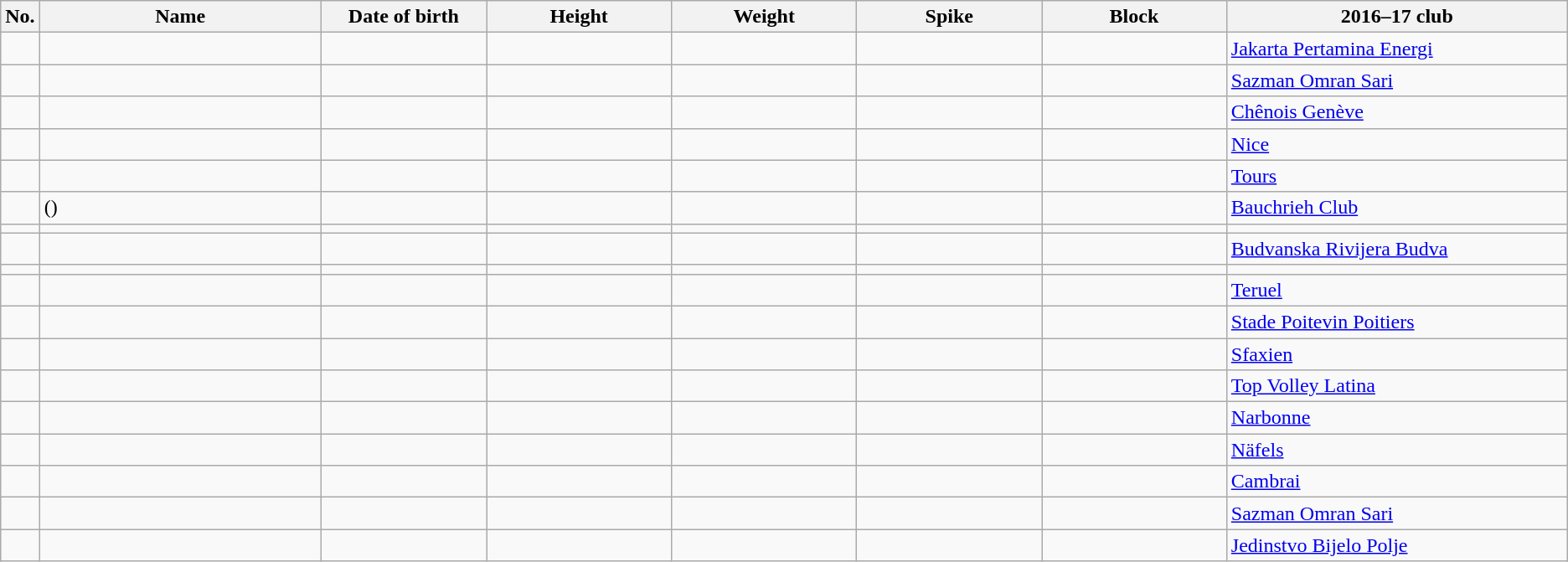<table class="wikitable sortable" style="font-size:100%; text-align:center;">
<tr>
<th>No.</th>
<th style="width:14em">Name</th>
<th style="width:8em">Date of birth</th>
<th style="width:9em">Height</th>
<th style="width:9em">Weight</th>
<th style="width:9em">Spike</th>
<th style="width:9em">Block</th>
<th style="width:17em">2016–17 club</th>
</tr>
<tr>
<td></td>
<td style="text-align:left;"></td>
<td style="text-align:right;"></td>
<td></td>
<td></td>
<td></td>
<td></td>
<td style="text-align:left;"> <a href='#'>Jakarta Pertamina Energi</a></td>
</tr>
<tr>
<td></td>
<td style="text-align:left;"></td>
<td style="text-align:right;"></td>
<td></td>
<td></td>
<td></td>
<td></td>
<td style="text-align:left;"> <a href='#'>Sazman Omran Sari</a></td>
</tr>
<tr>
<td></td>
<td style="text-align:left;"></td>
<td style="text-align:right;"></td>
<td></td>
<td></td>
<td></td>
<td></td>
<td style="text-align:left;"> <a href='#'>Chênois Genève</a></td>
</tr>
<tr>
<td></td>
<td style="text-align:left;"></td>
<td style="text-align:right;"></td>
<td></td>
<td></td>
<td></td>
<td></td>
<td style="text-align:left;"> <a href='#'>Nice</a></td>
</tr>
<tr>
<td></td>
<td style="text-align:left;"></td>
<td style="text-align:right;"></td>
<td></td>
<td></td>
<td></td>
<td></td>
<td style="text-align:left;"> <a href='#'>Tours</a></td>
</tr>
<tr>
<td></td>
<td style="text-align:left;"> ()</td>
<td style="text-align:right;"></td>
<td></td>
<td></td>
<td></td>
<td></td>
<td style="text-align:left;"> <a href='#'>Bauchrieh Club</a></td>
</tr>
<tr>
<td></td>
<td style="text-align:left;"></td>
<td style="text-align:right;"></td>
<td></td>
<td></td>
<td></td>
<td></td>
<td style="text-align:left;"></td>
</tr>
<tr>
<td></td>
<td style="text-align:left;"></td>
<td style="text-align:right;"></td>
<td></td>
<td></td>
<td></td>
<td></td>
<td style="text-align:left;"> <a href='#'>Budvanska Rivijera Budva</a></td>
</tr>
<tr>
<td></td>
<td style="text-align:left;"></td>
<td style="text-align:right;"></td>
<td></td>
<td></td>
<td></td>
<td></td>
<td style="text-align:left;"></td>
</tr>
<tr>
<td></td>
<td style="text-align:left;"></td>
<td style="text-align:right;"></td>
<td></td>
<td></td>
<td></td>
<td></td>
<td style="text-align:left;"> <a href='#'>Teruel</a></td>
</tr>
<tr>
<td></td>
<td style="text-align:left;"></td>
<td style="text-align:right;"></td>
<td></td>
<td></td>
<td></td>
<td></td>
<td style="text-align:left;"> <a href='#'>Stade Poitevin Poitiers</a></td>
</tr>
<tr>
<td></td>
<td style="text-align:left;"></td>
<td style="text-align:right;"></td>
<td></td>
<td></td>
<td></td>
<td></td>
<td style="text-align:left;"> <a href='#'>Sfaxien</a></td>
</tr>
<tr>
<td></td>
<td style="text-align:left;"></td>
<td style="text-align:right;"></td>
<td></td>
<td></td>
<td></td>
<td></td>
<td style="text-align:left;"> <a href='#'>Top Volley Latina</a></td>
</tr>
<tr>
<td></td>
<td style="text-align:left;"></td>
<td style="text-align:right;"></td>
<td></td>
<td></td>
<td></td>
<td></td>
<td style="text-align:left;"> <a href='#'>Narbonne</a></td>
</tr>
<tr>
<td></td>
<td style="text-align:left;"></td>
<td style="text-align:right;"></td>
<td></td>
<td></td>
<td></td>
<td></td>
<td style="text-align:left;"> <a href='#'>Näfels</a></td>
</tr>
<tr>
<td></td>
<td style="text-align:left;"></td>
<td style="text-align:right;"></td>
<td></td>
<td></td>
<td></td>
<td></td>
<td style="text-align:left;"> <a href='#'>Cambrai</a></td>
</tr>
<tr>
<td></td>
<td style="text-align:left;"></td>
<td style="text-align:right;"></td>
<td></td>
<td></td>
<td></td>
<td></td>
<td style="text-align:left;"> <a href='#'>Sazman Omran Sari</a></td>
</tr>
<tr>
<td></td>
<td style="text-align:left;"></td>
<td style="text-align:right;"></td>
<td></td>
<td></td>
<td></td>
<td></td>
<td style="text-align:left;"> <a href='#'>Jedinstvo Bijelo Polje</a></td>
</tr>
</table>
